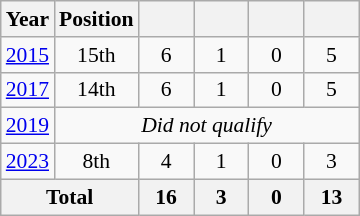<table class="wikitable" style="text-align: center;font-size:90%;">
<tr>
<th>Year</th>
<th>Position</th>
<th width=30></th>
<th width=30></th>
<th width=30></th>
<th width=30></th>
</tr>
<tr>
<td> <a href='#'>2015</a></td>
<td>15th</td>
<td>6</td>
<td>1</td>
<td>0</td>
<td>5</td>
</tr>
<tr>
<td> <a href='#'>2017</a></td>
<td>14th</td>
<td>6</td>
<td>1</td>
<td>0</td>
<td>5</td>
</tr>
<tr>
<td> <a href='#'>2019</a></td>
<td colspan=5><em>Did not qualify</em></td>
</tr>
<tr>
<td> <a href='#'>2023</a></td>
<td>8th</td>
<td>4</td>
<td>1</td>
<td>0</td>
<td>3</td>
</tr>
<tr>
<th colspan=2>Total</th>
<th>16</th>
<th>3</th>
<th>0</th>
<th>13</th>
</tr>
</table>
